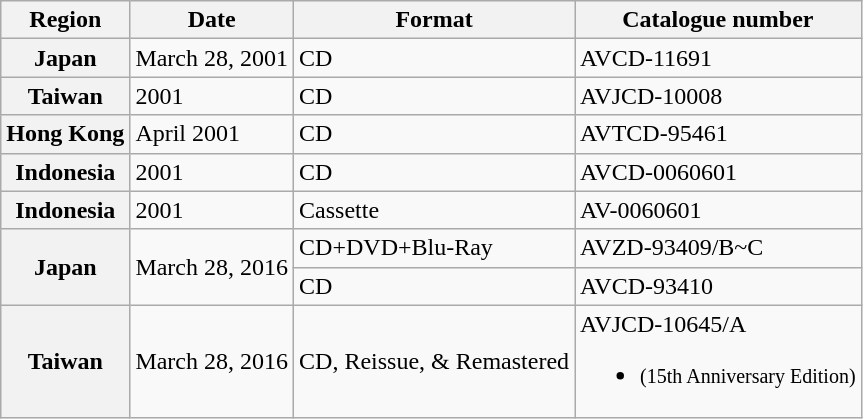<table class="wikitable plainrowheaders">
<tr>
<th>Region</th>
<th>Date</th>
<th>Format</th>
<th>Catalogue number</th>
</tr>
<tr>
<th scope="row">Japan</th>
<td>March 28, 2001</td>
<td>CD</td>
<td>AVCD-11691</td>
</tr>
<tr>
<th scope="row">Taiwan</th>
<td>2001</td>
<td>CD</td>
<td>AVJCD-10008</td>
</tr>
<tr>
<th scope="row">Hong Kong</th>
<td>April 2001</td>
<td>CD</td>
<td>AVTCD-95461</td>
</tr>
<tr>
<th scope="row">Indonesia</th>
<td>2001</td>
<td>CD</td>
<td>AVCD-0060601</td>
</tr>
<tr>
<th scope="row">Indonesia</th>
<td>2001</td>
<td>Cassette</td>
<td>AV-0060601</td>
</tr>
<tr>
<th scope="row" rowspan="2">Japan</th>
<td rowspan="2">March 28, 2016</td>
<td>CD+DVD+Blu-Ray</td>
<td>AVZD-93409/B~C</td>
</tr>
<tr>
<td>CD</td>
<td>AVCD-93410</td>
</tr>
<tr>
<th scope="row">Taiwan</th>
<td>March 28, 2016</td>
<td>CD, Reissue, & Remastered</td>
<td>AVJCD-10645/A<br><ul><li><small>(15th Anniversary Edition)</small></li></ul></td>
</tr>
</table>
